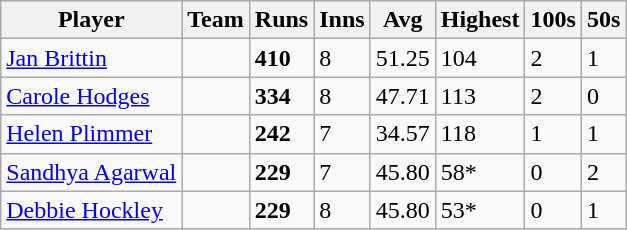<table class="wikitable">
<tr>
<th>Player</th>
<th>Team</th>
<th>Runs</th>
<th>Inns</th>
<th>Avg</th>
<th>Highest</th>
<th>100s</th>
<th>50s</th>
</tr>
<tr>
<td><a href='#'>Jan Brittin</a></td>
<td></td>
<td><strong>410</strong></td>
<td>8</td>
<td>51.25</td>
<td>104</td>
<td>2</td>
<td>1</td>
</tr>
<tr>
<td><a href='#'>Carole Hodges</a></td>
<td></td>
<td><strong>334</strong></td>
<td>8</td>
<td>47.71</td>
<td>113</td>
<td>2</td>
<td>0</td>
</tr>
<tr>
<td><a href='#'>Helen Plimmer</a></td>
<td></td>
<td><strong>242</strong></td>
<td>7</td>
<td>34.57</td>
<td>118</td>
<td>1</td>
<td>1</td>
</tr>
<tr>
<td><a href='#'>Sandhya Agarwal</a></td>
<td></td>
<td><strong>229</strong></td>
<td>7</td>
<td>45.80</td>
<td>58*</td>
<td>0</td>
<td>2</td>
</tr>
<tr>
<td><a href='#'>Debbie Hockley</a></td>
<td></td>
<td><strong>229</strong></td>
<td>8</td>
<td>45.80</td>
<td>53*</td>
<td>0</td>
<td>1</td>
</tr>
</table>
